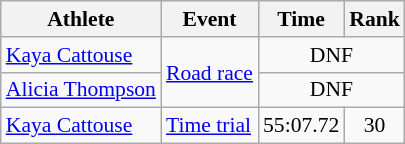<table class=wikitable style="font-size:90%;">
<tr>
<th>Athlete</th>
<th>Event</th>
<th>Time</th>
<th>Rank</th>
</tr>
<tr align=center>
<td align=left><a href='#'>Kaya Cattouse</a></td>
<td align=left rowspan=2><a href='#'>Road race</a></td>
<td colspan="2">DNF</td>
</tr>
<tr align=center>
<td align=left><a href='#'>Alicia Thompson</a></td>
<td colspan="2">DNF</td>
</tr>
<tr align=center>
<td align=left><a href='#'>Kaya Cattouse</a></td>
<td align=left rowspan=1><a href='#'>Time trial</a></td>
<td>55:07.72</td>
<td>30</td>
</tr>
</table>
